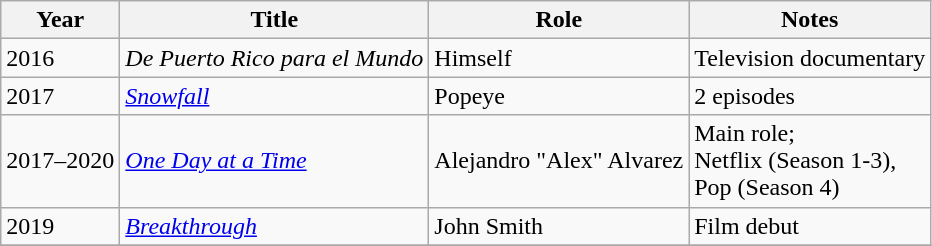<table class="wikitable">
<tr>
<th>Year</th>
<th>Title</th>
<th>Role</th>
<th class="unsortable">Notes</th>
</tr>
<tr>
<td>2016</td>
<td><em>De Puerto Rico para el Mundo</em></td>
<td>Himself</td>
<td>Television documentary</td>
</tr>
<tr>
<td>2017</td>
<td><em><a href='#'>Snowfall</a></em></td>
<td>Popeye</td>
<td>2 episodes</td>
</tr>
<tr>
<td>2017–2020</td>
<td><em><a href='#'>One Day at a Time</a></em></td>
<td>Alejandro "Alex" Alvarez</td>
<td>Main role;<br>Netflix (Season 1-3),<br>Pop (Season 4)</td>
</tr>
<tr>
<td>2019</td>
<td><em><a href='#'>Breakthrough</a></em></td>
<td>John Smith</td>
<td>Film debut</td>
</tr>
<tr>
</tr>
</table>
